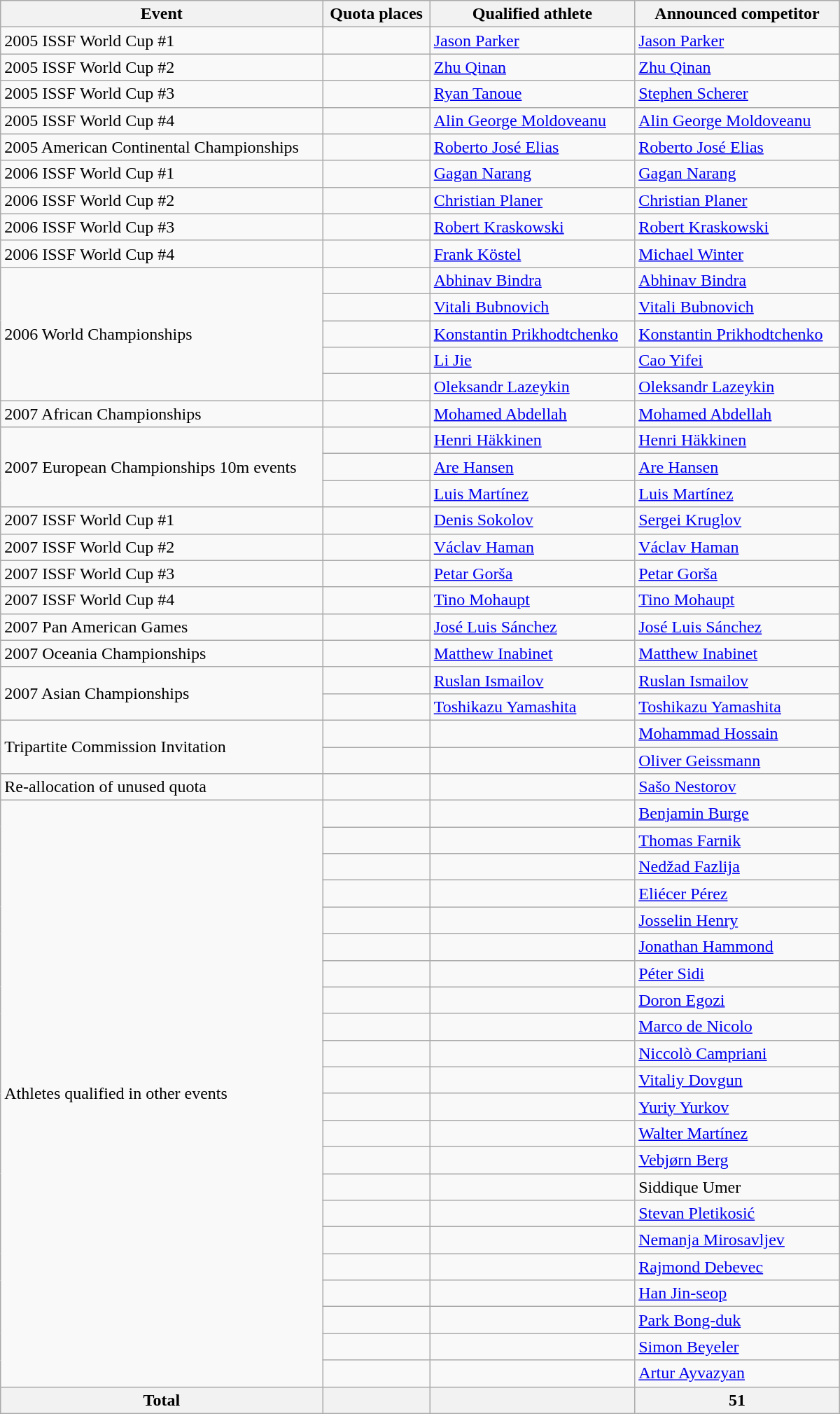<table class=wikitable style="text-align:left" width=800>
<tr>
<th>Event</th>
<th>Quota places</th>
<th>Qualified athlete</th>
<th>Announced competitor</th>
</tr>
<tr>
<td>2005 ISSF World Cup #1</td>
<td></td>
<td><a href='#'>Jason Parker</a></td>
<td><a href='#'>Jason Parker</a></td>
</tr>
<tr>
<td>2005 ISSF World Cup #2</td>
<td></td>
<td><a href='#'>Zhu Qinan</a></td>
<td><a href='#'>Zhu Qinan</a></td>
</tr>
<tr>
<td>2005 ISSF World Cup #3</td>
<td></td>
<td><a href='#'>Ryan Tanoue</a></td>
<td><a href='#'>Stephen Scherer</a></td>
</tr>
<tr>
<td>2005 ISSF World Cup #4</td>
<td></td>
<td><a href='#'>Alin George Moldoveanu</a></td>
<td><a href='#'>Alin George Moldoveanu</a></td>
</tr>
<tr>
<td>2005 American Continental Championships</td>
<td></td>
<td><a href='#'>Roberto José Elias</a></td>
<td><a href='#'>Roberto José Elias</a></td>
</tr>
<tr>
<td>2006 ISSF World Cup #1</td>
<td></td>
<td><a href='#'>Gagan Narang</a></td>
<td><a href='#'>Gagan Narang</a></td>
</tr>
<tr>
<td>2006 ISSF World Cup #2</td>
<td></td>
<td><a href='#'>Christian Planer</a></td>
<td><a href='#'>Christian Planer</a></td>
</tr>
<tr>
<td>2006 ISSF World Cup #3</td>
<td></td>
<td><a href='#'>Robert Kraskowski</a></td>
<td><a href='#'>Robert Kraskowski</a></td>
</tr>
<tr>
<td>2006 ISSF World Cup #4</td>
<td></td>
<td><a href='#'>Frank Köstel</a></td>
<td><a href='#'>Michael Winter</a></td>
</tr>
<tr>
<td rowspan="5">2006 World Championships</td>
<td></td>
<td><a href='#'>Abhinav Bindra</a></td>
<td><a href='#'>Abhinav Bindra</a></td>
</tr>
<tr>
<td></td>
<td><a href='#'>Vitali Bubnovich</a></td>
<td><a href='#'>Vitali Bubnovich</a></td>
</tr>
<tr>
<td></td>
<td><a href='#'>Konstantin Prikhodtchenko</a></td>
<td><a href='#'>Konstantin Prikhodtchenko</a></td>
</tr>
<tr>
<td></td>
<td><a href='#'>Li Jie</a></td>
<td><a href='#'>Cao Yifei</a></td>
</tr>
<tr>
<td></td>
<td><a href='#'>Oleksandr Lazeykin</a></td>
<td><a href='#'>Oleksandr Lazeykin</a></td>
</tr>
<tr>
<td>2007 African Championships</td>
<td></td>
<td><a href='#'>Mohamed Abdellah</a></td>
<td><a href='#'>Mohamed Abdellah</a></td>
</tr>
<tr>
<td rowspan="3">2007 European Championships 10m events</td>
<td></td>
<td><a href='#'>Henri Häkkinen</a></td>
<td><a href='#'>Henri Häkkinen</a></td>
</tr>
<tr>
<td></td>
<td><a href='#'>Are Hansen</a></td>
<td><a href='#'>Are Hansen</a></td>
</tr>
<tr>
<td></td>
<td><a href='#'>Luis Martínez</a></td>
<td><a href='#'>Luis Martínez</a></td>
</tr>
<tr>
<td>2007 ISSF World Cup #1</td>
<td></td>
<td><a href='#'>Denis Sokolov</a></td>
<td><a href='#'>Sergei Kruglov</a></td>
</tr>
<tr>
<td>2007 ISSF World Cup #2</td>
<td></td>
<td><a href='#'>Václav Haman</a></td>
<td><a href='#'>Václav Haman</a></td>
</tr>
<tr>
<td>2007 ISSF World Cup #3</td>
<td></td>
<td><a href='#'>Petar Gorša</a></td>
<td><a href='#'>Petar Gorša</a></td>
</tr>
<tr>
<td>2007 ISSF World Cup #4</td>
<td></td>
<td><a href='#'>Tino Mohaupt</a></td>
<td><a href='#'>Tino Mohaupt</a></td>
</tr>
<tr>
<td>2007 Pan American Games</td>
<td></td>
<td><a href='#'>José Luis Sánchez</a></td>
<td><a href='#'>José Luis Sánchez</a></td>
</tr>
<tr>
<td>2007 Oceania Championships</td>
<td></td>
<td><a href='#'>Matthew Inabinet</a></td>
<td><a href='#'>Matthew Inabinet</a></td>
</tr>
<tr>
<td rowspan="2">2007 Asian Championships</td>
<td></td>
<td><a href='#'>Ruslan Ismailov</a></td>
<td><a href='#'>Ruslan Ismailov</a></td>
</tr>
<tr>
<td></td>
<td><a href='#'>Toshikazu Yamashita</a></td>
<td><a href='#'>Toshikazu Yamashita</a></td>
</tr>
<tr>
<td rowspan="2">Tripartite Commission Invitation</td>
<td></td>
<td></td>
<td><a href='#'>Mohammad Hossain</a></td>
</tr>
<tr>
<td></td>
<td></td>
<td><a href='#'>Oliver Geissmann</a></td>
</tr>
<tr>
<td>Re-allocation of unused quota</td>
<td></td>
<td></td>
<td><a href='#'>Sašo Nestorov</a></td>
</tr>
<tr>
<td rowspan="22">Athletes qualified in other events</td>
<td></td>
<td></td>
<td><a href='#'>Benjamin Burge</a></td>
</tr>
<tr>
<td></td>
<td></td>
<td><a href='#'>Thomas Farnik</a></td>
</tr>
<tr>
<td></td>
<td></td>
<td><a href='#'>Nedžad Fazlija</a></td>
</tr>
<tr>
<td></td>
<td></td>
<td><a href='#'>Eliécer Pérez</a></td>
</tr>
<tr>
<td></td>
<td></td>
<td><a href='#'>Josselin Henry</a></td>
</tr>
<tr>
<td></td>
<td></td>
<td><a href='#'>Jonathan Hammond</a></td>
</tr>
<tr>
<td></td>
<td></td>
<td><a href='#'>Péter Sidi</a></td>
</tr>
<tr>
<td></td>
<td></td>
<td><a href='#'>Doron Egozi</a></td>
</tr>
<tr>
<td></td>
<td></td>
<td><a href='#'>Marco de Nicolo</a></td>
</tr>
<tr>
<td></td>
<td></td>
<td><a href='#'>Niccolò Campriani</a></td>
</tr>
<tr>
<td></td>
<td></td>
<td><a href='#'>Vitaliy Dovgun</a></td>
</tr>
<tr>
<td></td>
<td></td>
<td><a href='#'>Yuriy Yurkov</a></td>
</tr>
<tr>
<td></td>
<td></td>
<td><a href='#'>Walter Martínez</a></td>
</tr>
<tr>
<td></td>
<td></td>
<td><a href='#'>Vebjørn Berg</a></td>
</tr>
<tr>
<td></td>
<td></td>
<td>Siddique Umer</td>
</tr>
<tr>
<td></td>
<td></td>
<td><a href='#'>Stevan Pletikosić</a></td>
</tr>
<tr>
<td></td>
<td></td>
<td><a href='#'>Nemanja Mirosavljev</a></td>
</tr>
<tr>
<td></td>
<td></td>
<td><a href='#'>Rajmond Debevec</a></td>
</tr>
<tr>
<td></td>
<td></td>
<td><a href='#'>Han Jin-seop</a></td>
</tr>
<tr>
<td></td>
<td></td>
<td><a href='#'>Park Bong-duk</a></td>
</tr>
<tr>
<td></td>
<td></td>
<td><a href='#'>Simon Beyeler</a></td>
</tr>
<tr>
<td></td>
<td></td>
<td><a href='#'>Artur Ayvazyan</a></td>
</tr>
<tr>
<th>Total</th>
<th></th>
<th></th>
<th>51</th>
</tr>
</table>
